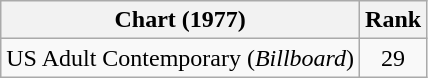<table class="wikitable">
<tr>
<th>Chart (1977)</th>
<th>Rank</th>
</tr>
<tr>
<td>US Adult Contemporary (<em>Billboard</em>)</td>
<td style="text-align:center;">29</td>
</tr>
</table>
